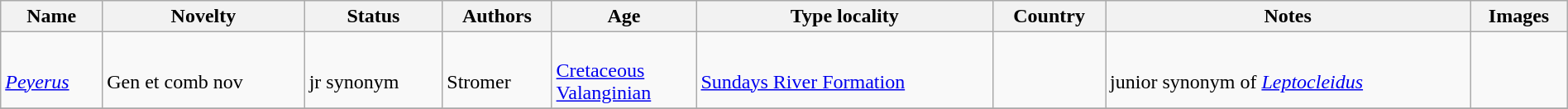<table class="wikitable sortable" align="center" width="100%">
<tr>
<th>Name</th>
<th>Novelty</th>
<th>Status</th>
<th>Authors</th>
<th>Age</th>
<th>Type locality</th>
<th>Country</th>
<th>Notes</th>
<th>Images</th>
</tr>
<tr>
<td><br><em><a href='#'>Peyerus</a></em></td>
<td><br>Gen et comb nov</td>
<td><br>jr synonym</td>
<td><br>Stromer</td>
<td><br><a href='#'>Cretaceous</a><br><a href='#'>Valanginian</a></td>
<td><br><a href='#'>Sundays River Formation</a></td>
<td><br></td>
<td><br>junior synonym of <em><a href='#'>Leptocleidus</a></em></td>
<td><br></td>
</tr>
<tr>
</tr>
</table>
